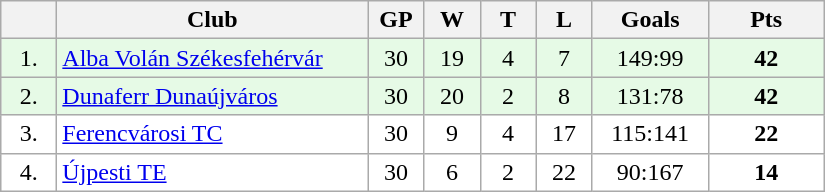<table class="wikitable">
<tr>
<th width="30"></th>
<th width="200">Club</th>
<th width="30">GP</th>
<th width="30">W</th>
<th width="30">T</th>
<th width="30">L</th>
<th width="70">Goals</th>
<th width="70">Pts</th>
</tr>
<tr bgcolor="#e6fae6" align="center">
<td>1.</td>
<td align="left"><a href='#'>Alba Volán Székesfehérvár</a></td>
<td>30</td>
<td>19</td>
<td>4</td>
<td>7</td>
<td>149:99</td>
<td><strong>42</strong></td>
</tr>
<tr bgcolor="#e6fae6" align="center">
<td>2.</td>
<td align="left"><a href='#'>Dunaferr Dunaújváros</a></td>
<td>30</td>
<td>20</td>
<td>2</td>
<td>8</td>
<td>131:78</td>
<td><strong>42</strong></td>
</tr>
<tr bgcolor="#FFFFFF" align="center">
<td>3.</td>
<td align="left"><a href='#'>Ferencvárosi TC</a></td>
<td>30</td>
<td>9</td>
<td>4</td>
<td>17</td>
<td>115:141</td>
<td><strong>22</strong></td>
</tr>
<tr bgcolor="#FFFFFF" align="center">
<td>4.</td>
<td align="left"><a href='#'>Újpesti TE</a></td>
<td>30</td>
<td>6</td>
<td>2</td>
<td>22</td>
<td>90:167</td>
<td><strong>14</strong></td>
</tr>
</table>
